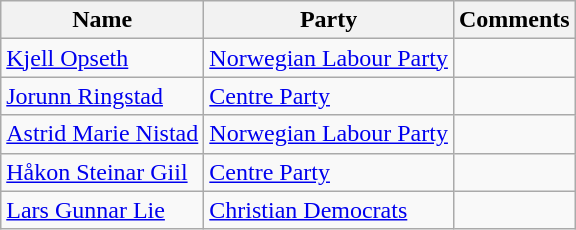<table class="wikitable">
<tr>
<th>Name</th>
<th>Party</th>
<th>Comments</th>
</tr>
<tr>
<td><a href='#'>Kjell Opseth</a></td>
<td><a href='#'>Norwegian Labour Party</a></td>
<td></td>
</tr>
<tr>
<td><a href='#'>Jorunn Ringstad</a></td>
<td><a href='#'>Centre Party</a></td>
<td></td>
</tr>
<tr>
<td><a href='#'>Astrid Marie Nistad</a></td>
<td><a href='#'>Norwegian Labour Party</a></td>
<td></td>
</tr>
<tr>
<td><a href='#'>Håkon Steinar Giil</a></td>
<td><a href='#'>Centre Party</a></td>
<td></td>
</tr>
<tr>
<td><a href='#'>Lars Gunnar Lie</a></td>
<td><a href='#'>Christian Democrats</a></td>
<td></td>
</tr>
</table>
